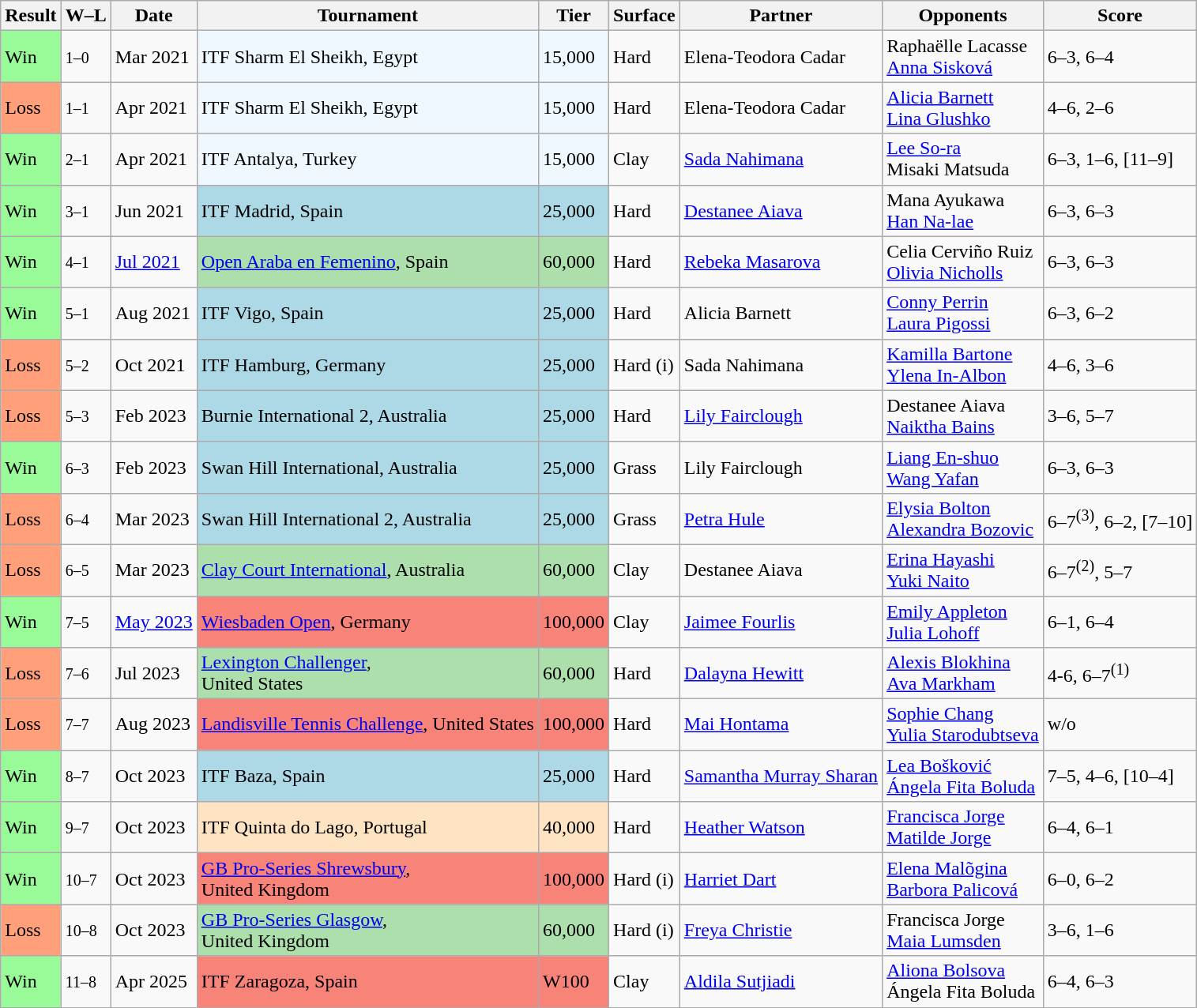<table class="sortable wikitable">
<tr>
<th>Result</th>
<th class="unsortable">W–L</th>
<th>Date</th>
<th>Tournament</th>
<th>Tier</th>
<th>Surface</th>
<th>Partner</th>
<th>Opponents</th>
<th class="unsortable">Score</th>
</tr>
<tr>
<td style="background:#98fb98;">Win</td>
<td><small>1–0</small></td>
<td>Mar 2021</td>
<td style="background:#f0f8ff;">ITF Sharm El Sheikh, Egypt</td>
<td style="background:#f0f8ff;">15,000</td>
<td>Hard</td>
<td> Elena-Teodora Cadar</td>
<td> Raphaëlle Lacasse <br>  <a href='#'>Anna Sisková</a></td>
<td>6–3, 6–4</td>
</tr>
<tr>
<td style="background:#ffa07a;">Loss</td>
<td><small>1–1</small></td>
<td>Apr 2021</td>
<td style="background:#f0f8ff;">ITF Sharm El Sheikh, Egypt</td>
<td style="background:#f0f8ff;">15,000</td>
<td>Hard</td>
<td> Elena-Teodora Cadar</td>
<td> <a href='#'>Alicia Barnett</a> <br>  <a href='#'>Lina Glushko</a></td>
<td>4–6, 2–6</td>
</tr>
<tr>
<td style="background:#98fb98;">Win</td>
<td><small>2–1</small></td>
<td>Apr 2021</td>
<td style="background:#f0f8ff;">ITF Antalya, Turkey</td>
<td style="background:#f0f8ff;">15,000</td>
<td>Clay</td>
<td> <a href='#'>Sada Nahimana</a></td>
<td> <a href='#'>Lee So-ra</a> <br>  Misaki Matsuda</td>
<td>6–3, 1–6, [11–9]</td>
</tr>
<tr>
<td style="background:#98fb98;">Win</td>
<td><small>3–1</small></td>
<td>Jun 2021</td>
<td style="background:lightblue;">ITF Madrid, Spain</td>
<td style="background:lightblue;">25,000</td>
<td>Hard</td>
<td> <a href='#'>Destanee Aiava</a></td>
<td> Mana Ayukawa <br>  <a href='#'>Han Na-lae</a></td>
<td>6–3, 6–3</td>
</tr>
<tr>
<td style="background:#98fb98;">Win</td>
<td><small>4–1</small></td>
<td><a href='#'>Jul 2021</a></td>
<td bgcolor=addfad><a href='#'>Open Araba en Femenino</a>, Spain</td>
<td bgcolor=addfad>60,000</td>
<td>Hard</td>
<td> <a href='#'>Rebeka Masarova</a></td>
<td> Celia Cerviño Ruiz <br>  <a href='#'>Olivia Nicholls</a></td>
<td>6–3, 6–3</td>
</tr>
<tr>
<td style="background:#98fb98;">Win</td>
<td><small>5–1</small></td>
<td>Aug 2021</td>
<td style="background:lightblue;">ITF Vigo, Spain</td>
<td style="background:lightblue;">25,000</td>
<td>Hard</td>
<td> Alicia Barnett</td>
<td> <a href='#'>Conny Perrin</a> <br>  <a href='#'>Laura Pigossi</a></td>
<td>6–3, 6–2</td>
</tr>
<tr>
<td style="background:#ffa07a;">Loss</td>
<td><small>5–2</small></td>
<td>Oct 2021</td>
<td style="background:lightblue;">ITF Hamburg, Germany</td>
<td style="background:lightblue;">25,000</td>
<td>Hard (i)</td>
<td> Sada Nahimana</td>
<td> <a href='#'>Kamilla Bartone</a> <br>  <a href='#'>Ylena In-Albon</a></td>
<td>4–6, 3–6</td>
</tr>
<tr>
<td style="background:#ffa07a;">Loss</td>
<td><small>5–3</small></td>
<td>Feb 2023</td>
<td style="background:lightblue;">Burnie International 2, Australia</td>
<td style="background:lightblue;">25,000</td>
<td>Hard</td>
<td> <a href='#'>Lily Fairclough</a></td>
<td> Destanee Aiava <br>  <a href='#'>Naiktha Bains</a></td>
<td>3–6, 5–7</td>
</tr>
<tr>
<td style="background:#98fb98;">Win</td>
<td><small>6–3</small></td>
<td>Feb 2023</td>
<td style="background:lightblue;">Swan Hill International, Australia</td>
<td style="background:lightblue;">25,000</td>
<td>Grass</td>
<td> Lily Fairclough</td>
<td> <a href='#'>Liang En-shuo</a> <br>  <a href='#'>Wang Yafan</a></td>
<td>6–3, 6–3</td>
</tr>
<tr>
<td style="background:#ffa07a;">Loss</td>
<td><small>6–4</small></td>
<td>Mar 2023</td>
<td style="background:lightblue;">Swan Hill International 2, Australia</td>
<td style="background:lightblue;">25,000</td>
<td>Grass</td>
<td> <a href='#'>Petra Hule</a></td>
<td> <a href='#'>Elysia Bolton</a> <br>  <a href='#'>Alexandra Bozovic</a></td>
<td>6–7<sup>(3)</sup>, 6–2, [7–10]</td>
</tr>
<tr>
<td style="background:#ffa07a;">Loss</td>
<td><small>6–5</small></td>
<td>Mar 2023</td>
<td style="background:#addfad;"><a href='#'>Clay Court International</a>, Australia</td>
<td style="background:#addfad;">60,000</td>
<td>Clay</td>
<td> Destanee Aiava</td>
<td> <a href='#'>Erina Hayashi</a> <br>  <a href='#'>Yuki Naito</a></td>
<td>6–7<sup>(2)</sup>, 5–7</td>
</tr>
<tr>
<td style="background:#98fb98;">Win</td>
<td><small>7–5</small></td>
<td><a href='#'>May 2023</a></td>
<td style="background:#f88379;"><a href='#'>Wiesbaden Open</a>, Germany</td>
<td style="background:#f88379;">100,000</td>
<td>Clay</td>
<td> <a href='#'>Jaimee Fourlis</a></td>
<td> <a href='#'>Emily Appleton</a> <br>  <a href='#'>Julia Lohoff</a></td>
<td>6–1, 6–4</td>
</tr>
<tr>
<td style="background:#ffa07a;">Loss</td>
<td><small>7–6</small></td>
<td>Jul 2023</td>
<td style="background:#addfad;"><a href='#'>Lexington Challenger</a>, <br>United States</td>
<td style="background:#addfad;">60,000</td>
<td>Hard</td>
<td> <a href='#'>Dalayna Hewitt</a></td>
<td> <a href='#'>Alexis Blokhina</a> <br>  <a href='#'>Ava Markham</a></td>
<td>4-6, 6–7<sup>(1)</sup></td>
</tr>
<tr>
<td style="background:#ffa07a;">Loss</td>
<td><small>7–7</small></td>
<td>Aug 2023</td>
<td style="background:#f88379;"><a href='#'>Landisville Tennis Challenge</a>, United States</td>
<td style="background:#f88379;">100,000</td>
<td>Hard</td>
<td> <a href='#'>Mai Hontama</a></td>
<td> <a href='#'>Sophie Chang</a> <br>  <a href='#'>Yulia Starodubtseva</a></td>
<td>w/o</td>
</tr>
<tr>
<td style="background:#98fb98;">Win</td>
<td><small>8–7</small></td>
<td>Oct 2023</td>
<td style="background:lightblue;">ITF Baza, Spain</td>
<td style="background:lightblue;">25,000</td>
<td>Hard</td>
<td> <a href='#'>Samantha Murray Sharan</a></td>
<td> <a href='#'>Lea Bošković</a> <br>  <a href='#'>Ángela Fita Boluda</a></td>
<td>7–5, 4–6, [10–4]</td>
</tr>
<tr>
<td style="background:#98fb98;">Win</td>
<td><small>9–7</small></td>
<td>Oct 2023</td>
<td style="background:#ffe4c4;">ITF Quinta do Lago, Portugal</td>
<td style="background:#ffe4c4;">40,000</td>
<td>Hard</td>
<td> <a href='#'>Heather Watson</a></td>
<td> <a href='#'>Francisca Jorge</a> <br>  <a href='#'>Matilde Jorge</a></td>
<td>6–4, 6–1</td>
</tr>
<tr>
<td style="background:#98fb98;">Win</td>
<td><small>10–7</small></td>
<td>Oct 2023</td>
<td style="background:#f88379;"><a href='#'>GB Pro-Series Shrewsbury</a>, <br>United Kingdom</td>
<td style="background:#f88379;">100,000</td>
<td>Hard (i)</td>
<td> <a href='#'>Harriet Dart</a></td>
<td> <a href='#'>Elena Malõgina</a> <br>  <a href='#'>Barbora Palicová</a></td>
<td>6–0, 6–2</td>
</tr>
<tr>
<td style="background:#ffa07a;">Loss</td>
<td><small>10–8</small></td>
<td>Oct 2023</td>
<td style="background:#addfad;"><a href='#'>GB Pro-Series Glasgow</a>, <br>United Kingdom</td>
<td style="background:#addfad;">60,000</td>
<td>Hard (i)</td>
<td> <a href='#'>Freya Christie</a></td>
<td> Francisca Jorge <br>  <a href='#'>Maia Lumsden</a></td>
<td>3–6, 1–6</td>
</tr>
<tr>
<td style="background:#98fb98;">Win</td>
<td><small>11–8</small></td>
<td>Apr 2025</td>
<td style="background:#f88379;">ITF Zaragoza, Spain</td>
<td style="background:#f88379;">W100</td>
<td>Clay</td>
<td> <a href='#'>Aldila Sutjiadi</a></td>
<td> <a href='#'>Aliona Bolsova</a> <br>  Ángela Fita Boluda</td>
<td>6–4, 6–3</td>
</tr>
</table>
